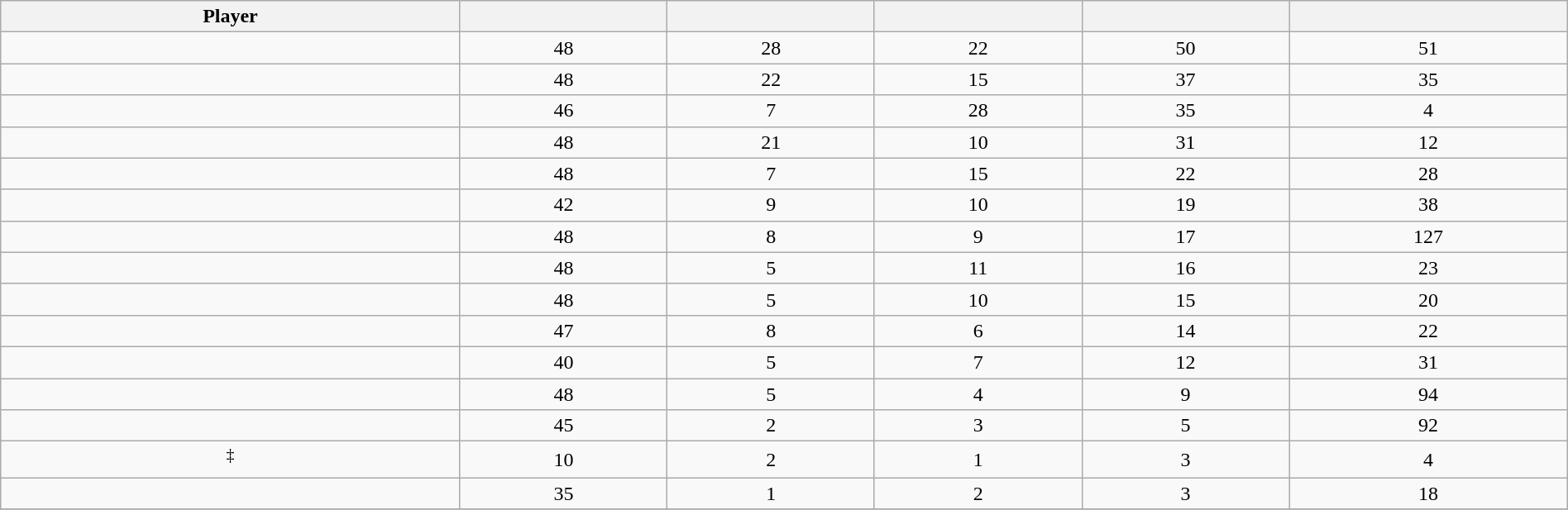<table class="wikitable sortable" style="width:100%;">
<tr align=center>
<th>Player</th>
<th></th>
<th></th>
<th></th>
<th></th>
<th></th>
</tr>
<tr align=center>
<td></td>
<td>48</td>
<td>28</td>
<td>22</td>
<td>50</td>
<td>51</td>
</tr>
<tr align=center>
<td></td>
<td>48</td>
<td>22</td>
<td>15</td>
<td>37</td>
<td>35</td>
</tr>
<tr align=center>
<td></td>
<td>46</td>
<td>7</td>
<td>28</td>
<td>35</td>
<td>4</td>
</tr>
<tr align=center>
<td></td>
<td>48</td>
<td>21</td>
<td>10</td>
<td>31</td>
<td>12</td>
</tr>
<tr align=center>
<td></td>
<td>48</td>
<td>7</td>
<td>15</td>
<td>22</td>
<td>28</td>
</tr>
<tr align=center>
<td></td>
<td>42</td>
<td>9</td>
<td>10</td>
<td>19</td>
<td>38</td>
</tr>
<tr align=center>
<td></td>
<td>48</td>
<td>8</td>
<td>9</td>
<td>17</td>
<td>127</td>
</tr>
<tr align=center>
<td></td>
<td>48</td>
<td>5</td>
<td>11</td>
<td>16</td>
<td>23</td>
</tr>
<tr align=center>
<td></td>
<td>48</td>
<td>5</td>
<td>10</td>
<td>15</td>
<td>20</td>
</tr>
<tr align=center>
<td></td>
<td>47</td>
<td>8</td>
<td>6</td>
<td>14</td>
<td>22</td>
</tr>
<tr align=center>
<td></td>
<td>40</td>
<td>5</td>
<td>7</td>
<td>12</td>
<td>31</td>
</tr>
<tr align=center>
<td></td>
<td>48</td>
<td>5</td>
<td>4</td>
<td>9</td>
<td>94</td>
</tr>
<tr align=center>
<td></td>
<td>45</td>
<td>2</td>
<td>3</td>
<td>5</td>
<td>92</td>
</tr>
<tr align=center>
<td><sup>‡</sup></td>
<td>10</td>
<td>2</td>
<td>1</td>
<td>3</td>
<td>4</td>
</tr>
<tr align=center>
<td></td>
<td>35</td>
<td>1</td>
<td>2</td>
<td>3</td>
<td>18</td>
</tr>
<tr>
</tr>
</table>
